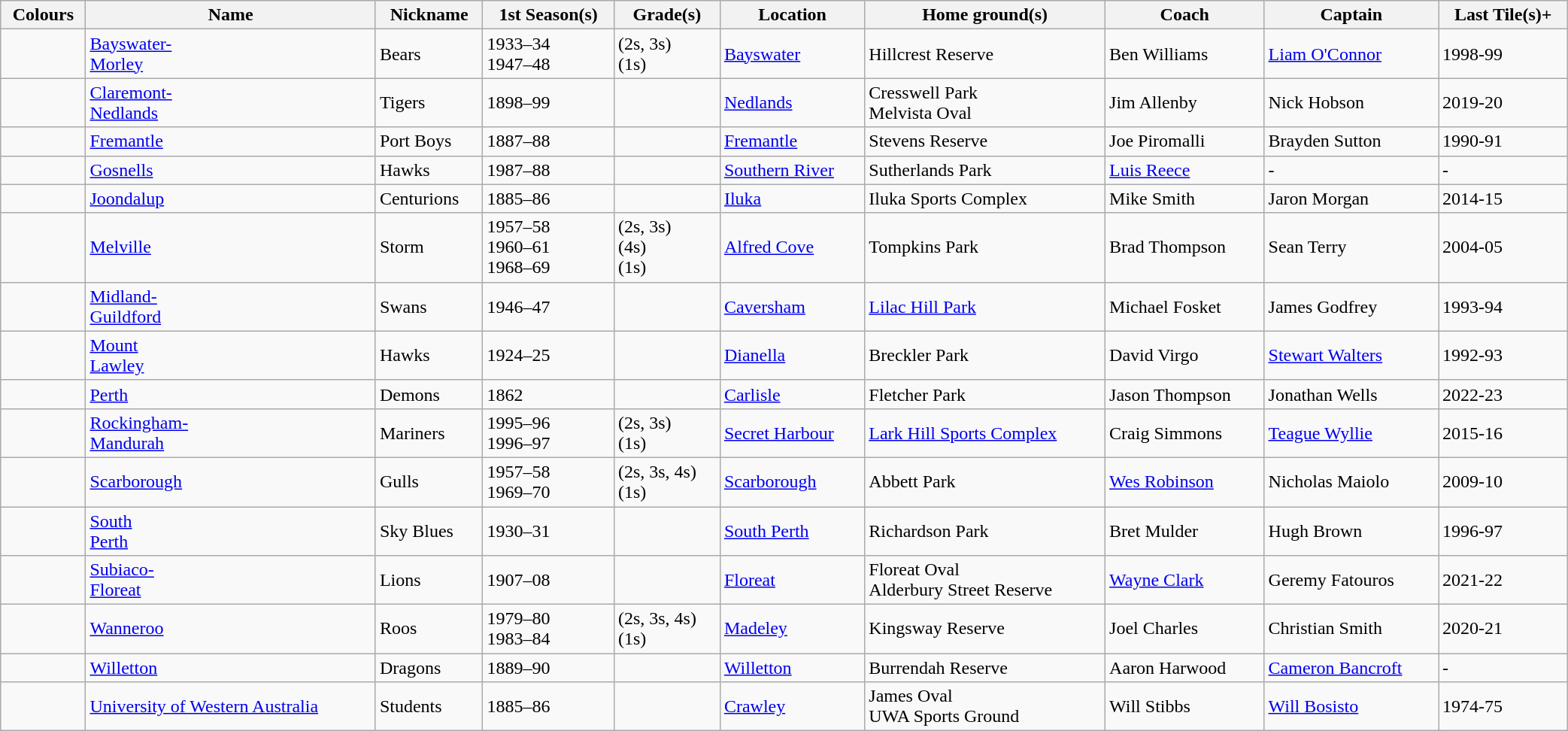<table class="wikitable" width="110%">
<tr>
<th>Colours</th>
<th>Name</th>
<th>Nickname</th>
<th>1st Season(s)</th>
<th>Grade(s)</th>
<th>Location</th>
<th>Home ground(s)</th>
<th>Coach</th>
<th>Captain</th>
<th>Last Tile(s)+</th>
</tr>
<tr>
<td></td>
<td><a href='#'>Bayswater-<br>Morley</a></td>
<td>Bears</td>
<td>1933–34<br>1947–48</td>
<td>(2s, 3s)<br>(1s)</td>
<td><a href='#'>Bayswater</a></td>
<td>Hillcrest Reserve</td>
<td>Ben Williams</td>
<td><a href='#'>Liam O'Connor</a></td>
<td>1998-99</td>
</tr>
<tr>
<td></td>
<td><a href='#'>Claremont-<br>Nedlands</a></td>
<td>Tigers</td>
<td>1898–99</td>
<td></td>
<td><a href='#'>Nedlands</a></td>
<td>Cresswell Park<br>Melvista Oval</td>
<td>Jim Allenby</td>
<td>Nick Hobson</td>
<td>2019-20</td>
</tr>
<tr>
<td></td>
<td><a href='#'>Fremantle</a></td>
<td>Port Boys</td>
<td>1887–88</td>
<td></td>
<td><a href='#'>Fremantle</a></td>
<td>Stevens Reserve</td>
<td>Joe Piromalli</td>
<td>Brayden Sutton</td>
<td>1990-91</td>
</tr>
<tr>
<td></td>
<td><a href='#'>Gosnells</a></td>
<td>Hawks</td>
<td>1987–88</td>
<td></td>
<td><a href='#'>Southern River</a></td>
<td>Sutherlands Park</td>
<td><a href='#'>Luis Reece</a></td>
<td>-</td>
<td>-</td>
</tr>
<tr>
<td></td>
<td><a href='#'>Joondalup</a></td>
<td>Centurions</td>
<td>1885–86</td>
<td></td>
<td><a href='#'>Iluka</a></td>
<td>Iluka Sports Complex</td>
<td>Mike Smith</td>
<td>Jaron Morgan</td>
<td>2014-15</td>
</tr>
<tr>
<td></td>
<td><a href='#'>Melville</a></td>
<td>Storm</td>
<td>1957–58<br>1960–61<br>1968–69</td>
<td>(2s, 3s)<br>(4s)<br>(1s)</td>
<td><a href='#'>Alfred Cove</a></td>
<td>Tompkins Park</td>
<td>Brad Thompson</td>
<td>Sean Terry</td>
<td>2004-05</td>
</tr>
<tr>
<td></td>
<td><a href='#'>Midland-<br>Guildford</a></td>
<td>Swans</td>
<td>1946–47</td>
<td></td>
<td><a href='#'>Caversham</a></td>
<td><a href='#'>Lilac Hill Park</a></td>
<td>Michael Fosket</td>
<td>James Godfrey</td>
<td>1993-94</td>
</tr>
<tr>
<td></td>
<td><a href='#'>Mount<br>Lawley</a></td>
<td>Hawks</td>
<td>1924–25</td>
<td></td>
<td><a href='#'>Dianella</a></td>
<td>Breckler Park</td>
<td>David Virgo</td>
<td><a href='#'>Stewart Walters </a></td>
<td>1992-93</td>
</tr>
<tr>
<td></td>
<td><a href='#'>Perth</a></td>
<td>Demons</td>
<td>1862</td>
<td></td>
<td><a href='#'>Carlisle</a></td>
<td>Fletcher Park</td>
<td>Jason Thompson</td>
<td>Jonathan Wells</td>
<td>2022-23</td>
</tr>
<tr>
<td></td>
<td><a href='#'>Rockingham-<br>Mandurah</a></td>
<td>Mariners</td>
<td>1995–96<br>1996–97</td>
<td>(2s, 3s)<br>(1s)</td>
<td><a href='#'>Secret Harbour</a></td>
<td><a href='#'>Lark Hill Sports Complex</a></td>
<td>Craig Simmons</td>
<td><a href='#'>Teague Wyllie</a></td>
<td>2015-16</td>
</tr>
<tr>
<td></td>
<td><a href='#'>Scarborough</a></td>
<td>Gulls</td>
<td>1957–58<br>1969–70</td>
<td>(2s, 3s, 4s)<br>(1s)</td>
<td><a href='#'>Scarborough</a></td>
<td>Abbett Park</td>
<td><a href='#'>Wes Robinson</a></td>
<td>Nicholas Maiolo</td>
<td>2009-10</td>
</tr>
<tr>
<td></td>
<td><a href='#'>South<br>Perth</a></td>
<td>Sky Blues</td>
<td>1930–31</td>
<td></td>
<td><a href='#'>South Perth</a></td>
<td>Richardson Park</td>
<td>Bret Mulder</td>
<td>Hugh Brown</td>
<td>1996-97</td>
</tr>
<tr>
<td></td>
<td><a href='#'>Subiaco-<br>Floreat</a></td>
<td>Lions</td>
<td>1907–08</td>
<td></td>
<td><a href='#'>Floreat</a></td>
<td>Floreat Oval<br>Alderbury Street Reserve</td>
<td><a href='#'> Wayne Clark</a></td>
<td>Geremy Fatouros</td>
<td>2021-22</td>
</tr>
<tr>
<td></td>
<td><a href='#'>Wanneroo</a></td>
<td>Roos</td>
<td>1979–80<br>1983–84</td>
<td>(2s, 3s, 4s)<br>(1s)</td>
<td><a href='#'>Madeley</a></td>
<td>Kingsway Reserve</td>
<td>Joel Charles</td>
<td>Christian Smith</td>
<td>2020-21</td>
</tr>
<tr>
<td></td>
<td><a href='#'>Willetton</a></td>
<td>Dragons</td>
<td>1889–90</td>
<td></td>
<td><a href='#'>Willetton</a></td>
<td>Burrendah Reserve</td>
<td>Aaron Harwood</td>
<td><a href='#'>Cameron Bancroft</a></td>
<td>-</td>
</tr>
<tr>
<td></td>
<td><a href='#'>University of Western Australia</a></td>
<td>Students</td>
<td>1885–86</td>
<td></td>
<td><a href='#'>Crawley</a></td>
<td>James Oval<br>UWA Sports Ground</td>
<td>Will Stibbs</td>
<td><a href='#'>Will Bosisto</a></td>
<td>1974-75</td>
</tr>
</table>
